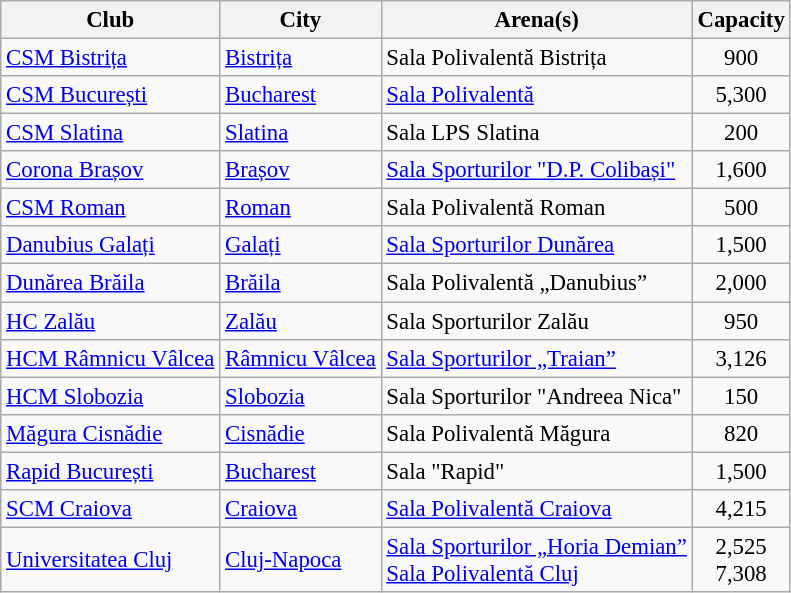<table class="wikitable sortable" style="font-size:95%;">
<tr>
<th>Club</th>
<th>City</th>
<th>Arena(s)</th>
<th>Capacity</th>
</tr>
<tr>
<td><a href='#'>CSM Bistrița</a></td>
<td><a href='#'>Bistrița</a></td>
<td>Sala Polivalentă Bistrița</td>
<td align="center">900</td>
</tr>
<tr>
<td><a href='#'>CSM București</a></td>
<td><a href='#'>Bucharest</a></td>
<td><a href='#'>Sala Polivalentă</a></td>
<td align="center">5,300</td>
</tr>
<tr>
<td><a href='#'>CSM Slatina</a></td>
<td><a href='#'>Slatina</a></td>
<td>Sala LPS Slatina</td>
<td align="center">200</td>
</tr>
<tr>
<td><a href='#'>Corona Brașov</a></td>
<td><a href='#'>Brașov</a></td>
<td><a href='#'>Sala Sporturilor "D.P. Colibași"</a></td>
<td align="center">1,600</td>
</tr>
<tr>
<td><a href='#'>CSM Roman</a></td>
<td><a href='#'>Roman</a></td>
<td>Sala Polivalentă Roman</td>
<td align="center">500</td>
</tr>
<tr>
<td><a href='#'>Danubius Galați</a></td>
<td><a href='#'>Galați</a></td>
<td><a href='#'>Sala Sporturilor Dunărea</a></td>
<td align="center">1,500</td>
</tr>
<tr>
<td><a href='#'>Dunărea Brăila</a></td>
<td><a href='#'>Brăila</a></td>
<td>Sala Polivalentă „Danubius”</td>
<td align="center">2,000</td>
</tr>
<tr>
<td><a href='#'>HC Zalău</a></td>
<td><a href='#'>Zalău</a></td>
<td>Sala Sporturilor Zalău</td>
<td align="center">950</td>
</tr>
<tr>
<td><a href='#'>HCM Râmnicu Vâlcea</a></td>
<td><a href='#'>Râmnicu Vâlcea</a></td>
<td><a href='#'>Sala Sporturilor „Traian”</a></td>
<td align="center">3,126</td>
</tr>
<tr>
<td><a href='#'>HCM Slobozia</a></td>
<td><a href='#'>Slobozia</a></td>
<td>Sala Sporturilor "Andreea Nica"</td>
<td align="center">150</td>
</tr>
<tr>
<td><a href='#'>Măgura Cisnădie</a></td>
<td><a href='#'>Cisnădie</a></td>
<td>Sala Polivalentă Măgura</td>
<td align="center">820</td>
</tr>
<tr>
<td><a href='#'>Rapid București</a></td>
<td><a href='#'>Bucharest</a></td>
<td>Sala "Rapid"</td>
<td align="center">1,500</td>
</tr>
<tr>
<td><a href='#'>SCM Craiova</a></td>
<td><a href='#'>Craiova</a></td>
<td><a href='#'>Sala Polivalentă Craiova</a></td>
<td align="center">4,215</td>
</tr>
<tr>
<td><a href='#'>Universitatea Cluj</a></td>
<td><a href='#'>Cluj-Napoca</a></td>
<td><a href='#'>Sala Sporturilor „Horia Demian”</a><br><a href='#'>Sala Polivalentă Cluj</a></td>
<td align="center">2,525<br>7,308</td>
</tr>
</table>
